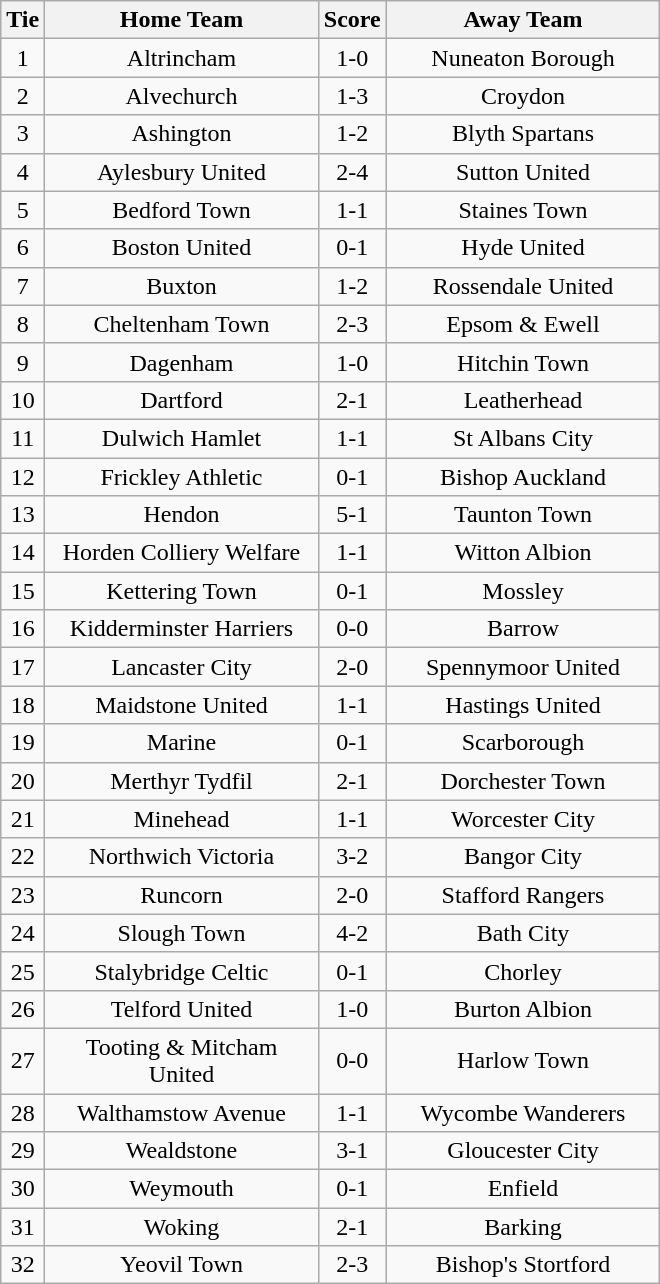<table class="wikitable" style="text-align:center;">
<tr>
<th width=20>Tie</th>
<th width=175>Home Team</th>
<th width=20>Score</th>
<th width=175>Away Team</th>
</tr>
<tr>
<td>1</td>
<td>Altrincham</td>
<td>1-0</td>
<td>Nuneaton Borough</td>
</tr>
<tr>
<td>2</td>
<td>Alvechurch</td>
<td>1-3</td>
<td>Croydon</td>
</tr>
<tr>
<td>3</td>
<td>Ashington</td>
<td>1-2</td>
<td>Blyth Spartans</td>
</tr>
<tr>
<td>4</td>
<td>Aylesbury United</td>
<td>2-4</td>
<td>Sutton United</td>
</tr>
<tr>
<td>5</td>
<td>Bedford Town</td>
<td>1-1</td>
<td>Staines Town</td>
</tr>
<tr>
<td>6</td>
<td>Boston United</td>
<td>0-1</td>
<td>Hyde United</td>
</tr>
<tr>
<td>7</td>
<td>Buxton</td>
<td>1-2</td>
<td>Rossendale United</td>
</tr>
<tr>
<td>8</td>
<td>Cheltenham Town</td>
<td>2-3</td>
<td>Epsom & Ewell</td>
</tr>
<tr>
<td>9</td>
<td>Dagenham</td>
<td>1-0</td>
<td>Hitchin Town</td>
</tr>
<tr>
<td>10</td>
<td>Dartford</td>
<td>2-1</td>
<td>Leatherhead</td>
</tr>
<tr>
<td>11</td>
<td>Dulwich Hamlet</td>
<td>1-1</td>
<td>St Albans City</td>
</tr>
<tr>
<td>12</td>
<td>Frickley Athletic</td>
<td>0-1</td>
<td>Bishop Auckland</td>
</tr>
<tr>
<td>13</td>
<td>Hendon</td>
<td>5-1</td>
<td>Taunton Town</td>
</tr>
<tr>
<td>14</td>
<td>Horden Colliery Welfare</td>
<td>1-1</td>
<td>Witton Albion</td>
</tr>
<tr>
<td>15</td>
<td>Kettering Town</td>
<td>0-1</td>
<td>Mossley</td>
</tr>
<tr>
<td>16</td>
<td>Kidderminster Harriers</td>
<td>0-0</td>
<td>Barrow</td>
</tr>
<tr>
<td>17</td>
<td>Lancaster City</td>
<td>2-0</td>
<td>Spennymoor United</td>
</tr>
<tr>
<td>18</td>
<td>Maidstone United</td>
<td>1-1</td>
<td>Hastings United</td>
</tr>
<tr>
<td>19</td>
<td>Marine</td>
<td>0-1</td>
<td>Scarborough</td>
</tr>
<tr>
<td>20</td>
<td>Merthyr Tydfil</td>
<td>2-1</td>
<td>Dorchester Town</td>
</tr>
<tr>
<td>21</td>
<td>Minehead</td>
<td>1-1</td>
<td>Worcester City</td>
</tr>
<tr>
<td>22</td>
<td>Northwich Victoria</td>
<td>3-2</td>
<td>Bangor City</td>
</tr>
<tr>
<td>23</td>
<td>Runcorn</td>
<td>2-0</td>
<td>Stafford Rangers</td>
</tr>
<tr>
<td>24</td>
<td>Slough Town</td>
<td>4-2</td>
<td>Bath City</td>
</tr>
<tr>
<td>25</td>
<td>Stalybridge Celtic</td>
<td>0-1</td>
<td>Chorley</td>
</tr>
<tr>
<td>26</td>
<td>Telford United</td>
<td>1-0</td>
<td>Burton Albion</td>
</tr>
<tr>
<td>27</td>
<td>Tooting & Mitcham United</td>
<td>0-0</td>
<td>Harlow Town</td>
</tr>
<tr>
<td>28</td>
<td>Walthamstow Avenue</td>
<td>1-1</td>
<td>Wycombe Wanderers</td>
</tr>
<tr>
<td>29</td>
<td>Wealdstone</td>
<td>3-1</td>
<td>Gloucester City</td>
</tr>
<tr>
<td>30</td>
<td>Weymouth</td>
<td>0-1</td>
<td>Enfield</td>
</tr>
<tr>
<td>31</td>
<td>Woking</td>
<td>2-1</td>
<td>Barking</td>
</tr>
<tr>
<td>32</td>
<td>Yeovil Town</td>
<td>2-3</td>
<td>Bishop's Stortford</td>
</tr>
</table>
